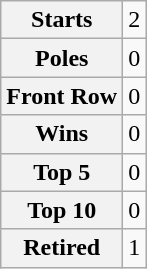<table class="wikitable" style="text-align:center">
<tr>
<th>Starts</th>
<td>2</td>
</tr>
<tr>
<th>Poles</th>
<td>0</td>
</tr>
<tr>
<th>Front Row</th>
<td>0</td>
</tr>
<tr>
<th>Wins</th>
<td>0</td>
</tr>
<tr>
<th>Top 5</th>
<td>0</td>
</tr>
<tr>
<th>Top 10</th>
<td>0</td>
</tr>
<tr>
<th>Retired</th>
<td>1</td>
</tr>
</table>
